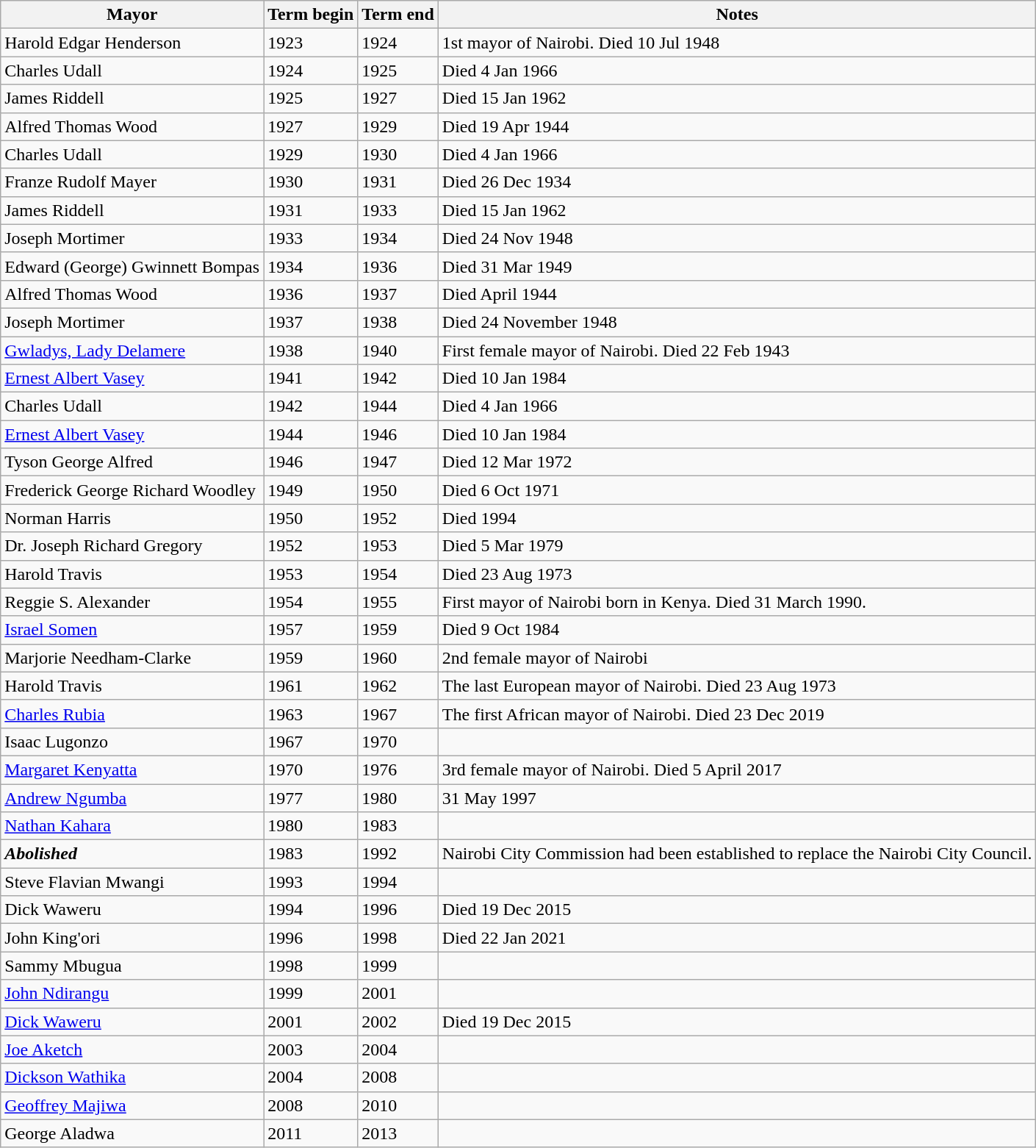<table class="wikitable">
<tr>
<th>Mayor</th>
<th>Term begin</th>
<th>Term end</th>
<th>Notes</th>
</tr>
<tr>
<td>Harold Edgar Henderson</td>
<td>1923</td>
<td>1924</td>
<td>1st mayor of Nairobi. Died 10 Jul 1948 </td>
</tr>
<tr>
<td>Charles Udall</td>
<td>1924</td>
<td>1925</td>
<td>Died 4 Jan 1966</td>
</tr>
<tr>
<td>James Riddell</td>
<td>1925</td>
<td>1927</td>
<td>Died 15 Jan 1962</td>
</tr>
<tr>
<td>Alfred Thomas Wood</td>
<td>1927</td>
<td>1929</td>
<td>Died 19 Apr 1944</td>
</tr>
<tr>
<td>Charles Udall</td>
<td>1929</td>
<td>1930</td>
<td>Died 4 Jan 1966</td>
</tr>
<tr>
<td>Franze Rudolf Mayer</td>
<td>1930</td>
<td>1931</td>
<td>Died 26 Dec  1934</td>
</tr>
<tr>
<td>James Riddell</td>
<td>1931</td>
<td>1933</td>
<td>Died 15 Jan 1962</td>
</tr>
<tr>
<td>Joseph Mortimer</td>
<td>1933</td>
<td>1934</td>
<td>Died 24 Nov 1948 </td>
</tr>
<tr>
<td>Edward (George) Gwinnett Bompas</td>
<td>1934</td>
<td>1936</td>
<td>Died 31 Mar 1949</td>
</tr>
<tr>
<td>Alfred Thomas Wood</td>
<td>1936</td>
<td>1937</td>
<td>Died April 1944</td>
</tr>
<tr>
<td>Joseph Mortimer</td>
<td>1937</td>
<td>1938</td>
<td>Died 24 November 1948</td>
</tr>
<tr>
<td><a href='#'>Gwladys, Lady Delamere</a></td>
<td>1938</td>
<td>1940</td>
<td>First female mayor of Nairobi. Died 22 Feb 1943</td>
</tr>
<tr>
<td><a href='#'>Ernest Albert Vasey</a></td>
<td>1941</td>
<td>1942</td>
<td>Died 10 Jan 1984</td>
</tr>
<tr>
<td>Charles Udall</td>
<td>1942</td>
<td>1944</td>
<td>Died 4 Jan 1966</td>
</tr>
<tr>
<td><a href='#'>Ernest Albert Vasey</a></td>
<td>1944</td>
<td>1946</td>
<td>Died 10 Jan 1984</td>
</tr>
<tr>
<td>Tyson George Alfred</td>
<td>1946</td>
<td>1947</td>
<td>Died 12 Mar 1972</td>
</tr>
<tr>
<td>Frederick George Richard Woodley</td>
<td>1949</td>
<td>1950</td>
<td>Died 6 Oct 1971</td>
</tr>
<tr>
<td>Norman Harris</td>
<td>1950</td>
<td>1952</td>
<td>Died 1994</td>
</tr>
<tr>
<td>Dr. Joseph Richard Gregory</td>
<td>1952</td>
<td>1953</td>
<td>Died 5 Mar 1979</td>
</tr>
<tr>
<td>Harold Travis</td>
<td>1953</td>
<td>1954</td>
<td>Died 23 Aug 1973</td>
</tr>
<tr>
<td>Reggie S. Alexander</td>
<td>1954</td>
<td>1955</td>
<td>First mayor of Nairobi born in Kenya. Died 31 March 1990.</td>
</tr>
<tr>
<td><a href='#'>Israel Somen</a></td>
<td>1957</td>
<td>1959</td>
<td>Died 9 Oct 1984</td>
</tr>
<tr>
<td>Marjorie Needham-Clarke</td>
<td>1959</td>
<td>1960</td>
<td>2nd female mayor of Nairobi</td>
</tr>
<tr>
<td>Harold Travis</td>
<td>1961</td>
<td>1962</td>
<td>The last European mayor of Nairobi. Died 23 Aug 1973</td>
</tr>
<tr>
<td><a href='#'>Charles Rubia</a></td>
<td>1963</td>
<td>1967</td>
<td>The first African mayor of Nairobi. Died 23 Dec 2019</td>
</tr>
<tr>
<td>Isaac Lugonzo</td>
<td>1967</td>
<td>1970</td>
<td></td>
</tr>
<tr>
<td><a href='#'> Margaret Kenyatta</a></td>
<td>1970</td>
<td>1976</td>
<td>3rd female mayor of Nairobi. Died 5 April 2017</td>
</tr>
<tr>
<td><a href='#'>Andrew Ngumba</a></td>
<td>1977</td>
<td>1980</td>
<td>31 May 1997</td>
</tr>
<tr>
<td><a href='#'>Nathan Kahara</a></td>
<td>1980</td>
<td>1983</td>
<td></td>
</tr>
<tr>
<td><strong><em>Abolished</em></strong></td>
<td>1983</td>
<td>1992</td>
<td>Nairobi City Commission had been established to replace the Nairobi City Council.</td>
</tr>
<tr>
<td>Steve Flavian Mwangi</td>
<td>1993</td>
<td>1994</td>
<td></td>
</tr>
<tr>
<td>Dick Waweru</td>
<td>1994</td>
<td>1996</td>
<td>Died 19 Dec 2015</td>
</tr>
<tr>
<td>John King'ori</td>
<td>1996</td>
<td>1998</td>
<td>Died 22 Jan 2021 </td>
</tr>
<tr>
<td>Sammy Mbugua</td>
<td>1998</td>
<td>1999</td>
<td></td>
</tr>
<tr>
<td><a href='#'>John Ndirangu</a></td>
<td>1999</td>
<td>2001</td>
<td></td>
</tr>
<tr>
<td><a href='#'>Dick Waweru</a></td>
<td>2001</td>
<td>2002</td>
<td>Died 19 Dec 2015</td>
</tr>
<tr>
<td><a href='#'>Joe Aketch</a></td>
<td>2003</td>
<td>2004</td>
<td></td>
</tr>
<tr>
<td><a href='#'>Dickson Wathika</a></td>
<td>2004</td>
<td>2008</td>
<td></td>
</tr>
<tr>
<td><a href='#'>Geoffrey Majiwa</a></td>
<td>2008</td>
<td>2010</td>
<td></td>
</tr>
<tr>
<td>George Aladwa</td>
<td>2011</td>
<td>2013</td>
<td></td>
</tr>
</table>
